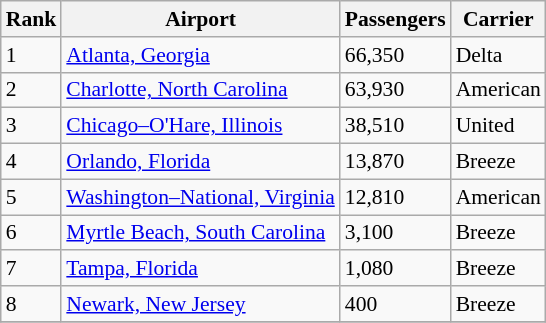<table class="wikitable sortable" style="font-size:90%">
<tr>
<th>Rank</th>
<th>Airport</th>
<th>Passengers</th>
<th>Carrier</th>
</tr>
<tr>
<td>1</td>
<td> <a href='#'>Atlanta, Georgia</a></td>
<td>66,350</td>
<td>Delta</td>
</tr>
<tr>
<td>2</td>
<td> <a href='#'>Charlotte, North Carolina</a></td>
<td>63,930</td>
<td>American</td>
</tr>
<tr>
<td>3</td>
<td> <a href='#'>Chicago–O'Hare, Illinois</a></td>
<td>38,510</td>
<td>United</td>
</tr>
<tr>
<td>4</td>
<td> <a href='#'>Orlando, Florida</a></td>
<td>13,870</td>
<td>Breeze</td>
</tr>
<tr>
<td>5</td>
<td> <a href='#'>Washington–National, Virginia</a></td>
<td>12,810</td>
<td>American</td>
</tr>
<tr>
<td>6</td>
<td> <a href='#'>Myrtle Beach, South Carolina</a></td>
<td>3,100</td>
<td>Breeze</td>
</tr>
<tr>
<td>7</td>
<td> <a href='#'>Tampa, Florida</a></td>
<td>1,080</td>
<td>Breeze</td>
</tr>
<tr>
<td>8</td>
<td> <a href='#'>Newark, New Jersey</a></td>
<td>400</td>
<td>Breeze</td>
</tr>
<tr>
</tr>
</table>
